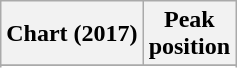<table class="wikitable plainrowheaders" style="text-align:center">
<tr>
<th scope="col">Chart (2017)</th>
<th scope="col">Peak<br>position</th>
</tr>
<tr>
</tr>
<tr>
</tr>
<tr>
</tr>
</table>
